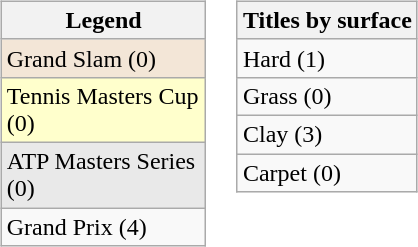<table width=25%>
<tr>
<td valign=top width=15% align=left><br><table class="wikitable">
<tr>
<th>Legend</th>
</tr>
<tr bgcolor="#f3e6d7">
<td>Grand Slam (0)</td>
</tr>
<tr bgcolor="ffffcc">
<td>Tennis Masters Cup (0)</td>
</tr>
<tr bgcolor="#e9e9e9">
<td>ATP Masters Series (0)</td>
</tr>
<tr bgcolor=>
<td>Grand Prix (4)</td>
</tr>
</table>
</td>
<td valign=top width=15% align=left><br><table class="wikitable">
<tr>
<th>Titles by surface</th>
</tr>
<tr>
<td>Hard (1)</td>
</tr>
<tr>
<td>Grass (0)</td>
</tr>
<tr>
<td>Clay (3)</td>
</tr>
<tr>
<td>Carpet (0)</td>
</tr>
</table>
</td>
</tr>
</table>
